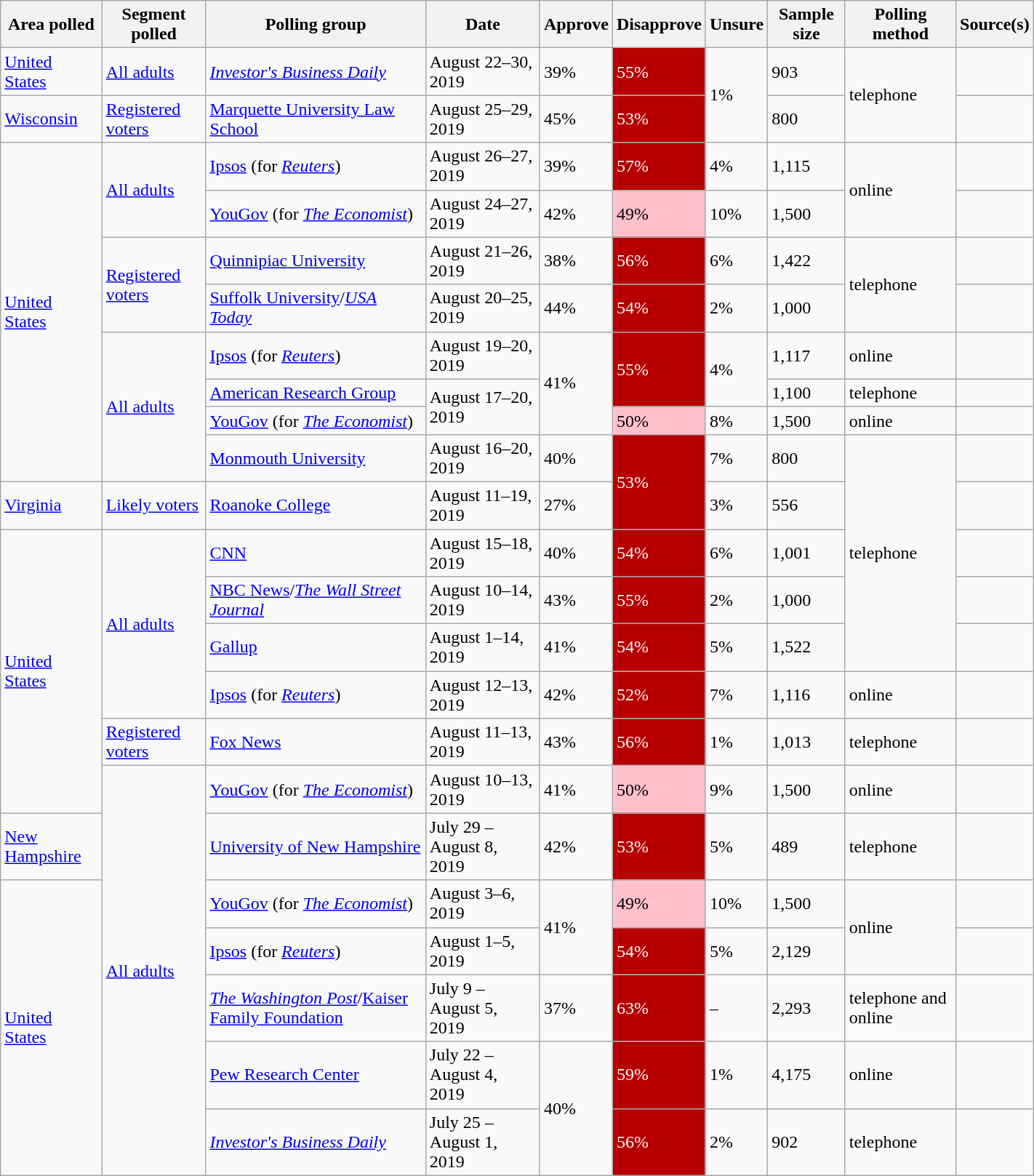<table class="wikitable sortable" style="width: 75%">
<tr>
<th>Area polled</th>
<th>Segment polled</th>
<th>Polling group</th>
<th>Date</th>
<th>Approve</th>
<th>Disapprove</th>
<th>Unsure</th>
<th>Sample size</th>
<th>Polling method</th>
<th>Source(s)</th>
</tr>
<tr>
<td> <a href='#'>United States</a></td>
<td><a href='#'>All adults</a></td>
<td><em><a href='#'>Investor's Business Daily</a></em></td>
<td>August 22–30, 2019</td>
<td>39%</td>
<td style="background:#B60000; color: white">55%</td>
<td rowspan="2">1%</td>
<td>903</td>
<td rowspan="2">telephone</td>
<td></td>
</tr>
<tr>
<td> <a href='#'>Wisconsin</a></td>
<td><a href='#'>Registered voters</a></td>
<td><a href='#'>Marquette University Law School</a></td>
<td>August 25–29, 2019</td>
<td>45%</td>
<td style="background:#B60000; color: white">53%</td>
<td>800</td>
<td></td>
</tr>
<tr>
<td rowspan="8"> <a href='#'>United States</a></td>
<td rowspan="2"><a href='#'>All adults</a></td>
<td><a href='#'>Ipsos</a> (for <em><a href='#'>Reuters</a></em>)</td>
<td>August 26–27, 2019</td>
<td>39%</td>
<td style="background:#B60000; color: white">57%</td>
<td>4%</td>
<td>1,115</td>
<td rowspan="2">online</td>
<td></td>
</tr>
<tr>
<td><a href='#'>YouGov</a> (for <em><a href='#'>The Economist</a></em>)</td>
<td>August 24–27, 2019</td>
<td>42%</td>
<td style="background: pink; color: black">49%</td>
<td>10%</td>
<td>1,500</td>
<td></td>
</tr>
<tr>
<td rowspan="2"><a href='#'>Registered voters</a></td>
<td><a href='#'>Quinnipiac University</a></td>
<td>August 21–26, 2019</td>
<td>38%</td>
<td style="background:#B60000; color: white">56%</td>
<td>6%</td>
<td>1,422</td>
<td rowspan="2">telephone</td>
<td></td>
</tr>
<tr>
<td><a href='#'>Suffolk University</a>/<em><a href='#'>USA Today</a></em></td>
<td>August 20–25, 2019</td>
<td>44%</td>
<td style="background:#B60000; color: white">54%</td>
<td>2%</td>
<td>1,000</td>
<td></td>
</tr>
<tr>
<td rowspan="4"><a href='#'>All adults</a></td>
<td><a href='#'>Ipsos</a> (for <em><a href='#'>Reuters</a></em>)</td>
<td>August 19–20, 2019</td>
<td rowspan="3">41%</td>
<td rowspan="2" style="background:#B60000; color: white">55%</td>
<td rowspan="2">4%</td>
<td>1,117</td>
<td>online</td>
<td></td>
</tr>
<tr>
<td><a href='#'>American Research Group</a></td>
<td rowspan="2">August 17–20, 2019</td>
<td>1,100</td>
<td>telephone</td>
<td></td>
</tr>
<tr>
<td><a href='#'>YouGov</a> (for <em><a href='#'>The Economist</a></em>)</td>
<td style="background: pink; color: black">50%</td>
<td>8%</td>
<td>1,500</td>
<td>online</td>
<td></td>
</tr>
<tr>
<td><a href='#'>Monmouth University</a></td>
<td>August 16–20, 2019</td>
<td>40%</td>
<td rowspan="2" style="background:#B60000; color: white">53%</td>
<td>7%</td>
<td>800</td>
<td rowspan="5">telephone</td>
<td></td>
</tr>
<tr>
<td> <a href='#'>Virginia</a></td>
<td><a href='#'>Likely voters</a></td>
<td><a href='#'>Roanoke College</a></td>
<td>August 11–19, 2019</td>
<td>27%</td>
<td>3%</td>
<td>556</td>
<td></td>
</tr>
<tr>
<td rowspan="6"> <a href='#'>United States</a></td>
<td rowspan="4"><a href='#'>All adults</a></td>
<td><a href='#'>CNN</a></td>
<td>August 15–18, 2019</td>
<td>40%</td>
<td style="background:#B60000; color: white">54%</td>
<td>6%</td>
<td>1,001</td>
<td></td>
</tr>
<tr>
<td><a href='#'>NBC News</a>/<em><a href='#'>The Wall Street Journal</a></em></td>
<td>August 10–14, 2019</td>
<td>43%</td>
<td style="background:#B60000; color: white">55%</td>
<td>2%</td>
<td>1,000</td>
<td></td>
</tr>
<tr>
<td><a href='#'>Gallup</a></td>
<td>August 1–14, 2019</td>
<td>41%</td>
<td style="background:#B60000; color: white">54%</td>
<td>5%</td>
<td>1,522</td>
<td></td>
</tr>
<tr>
<td><a href='#'>Ipsos</a> (for <em><a href='#'>Reuters</a></em>)</td>
<td>August 12–13, 2019</td>
<td>42%</td>
<td style="background:#B60000; color: white">52%</td>
<td>7%</td>
<td>1,116</td>
<td>online</td>
<td></td>
</tr>
<tr>
<td><a href='#'>Registered voters</a></td>
<td><a href='#'>Fox News</a></td>
<td>August 11–13, 2019</td>
<td>43%</td>
<td style="background:#B60000; color: white">56%</td>
<td>1%</td>
<td>1,013</td>
<td>telephone</td>
<td></td>
</tr>
<tr>
<td rowspan="7"><a href='#'>All adults</a></td>
<td><a href='#'>YouGov</a> (for <em><a href='#'>The Economist</a></em>)</td>
<td>August 10–13, 2019</td>
<td>41%</td>
<td style="background: pink; color: black">50%</td>
<td>9%</td>
<td>1,500</td>
<td>online</td>
<td></td>
</tr>
<tr>
<td> <a href='#'>New Hampshire</a></td>
<td><a href='#'>University of New Hampshire</a></td>
<td>July 29 – August 8, 2019</td>
<td>42%</td>
<td style="background:#B60000; color: white">53%</td>
<td>5%</td>
<td>489</td>
<td>telephone</td>
<td></td>
</tr>
<tr>
<td rowspan="5"> <a href='#'>United States</a></td>
<td><a href='#'>YouGov</a> (for <em><a href='#'>The Economist</a></em>)</td>
<td>August 3–6, 2019</td>
<td rowspan="2">41%</td>
<td style="background: pink; color: black">49%</td>
<td>10%</td>
<td>1,500</td>
<td rowspan="2">online</td>
<td></td>
</tr>
<tr>
<td><a href='#'>Ipsos</a> (for <em><a href='#'>Reuters</a></em>)</td>
<td>August 1–5, 2019</td>
<td style="background:#B60000; color: white">54%</td>
<td>5%</td>
<td>2,129</td>
<td></td>
</tr>
<tr>
<td><em><a href='#'>The Washington Post</a></em>/<a href='#'>Kaiser Family Foundation</a></td>
<td>July 9 – August 5, 2019</td>
<td>37%</td>
<td style="background:#B60000; color: white">63%</td>
<td>–</td>
<td>2,293</td>
<td>telephone and online</td>
<td></td>
</tr>
<tr>
<td><a href='#'>Pew Research Center</a></td>
<td>July 22 – August 4, 2019</td>
<td rowspan="2">40%</td>
<td style="background:#B60000; color: white">59%</td>
<td>1%</td>
<td>4,175</td>
<td>online</td>
<td></td>
</tr>
<tr>
<td><em><a href='#'>Investor's Business Daily</a></em></td>
<td>July 25 – August 1, 2019</td>
<td style="background:#B60000; color: white">56%</td>
<td>2%</td>
<td>902</td>
<td>telephone</td>
<td></td>
</tr>
</table>
